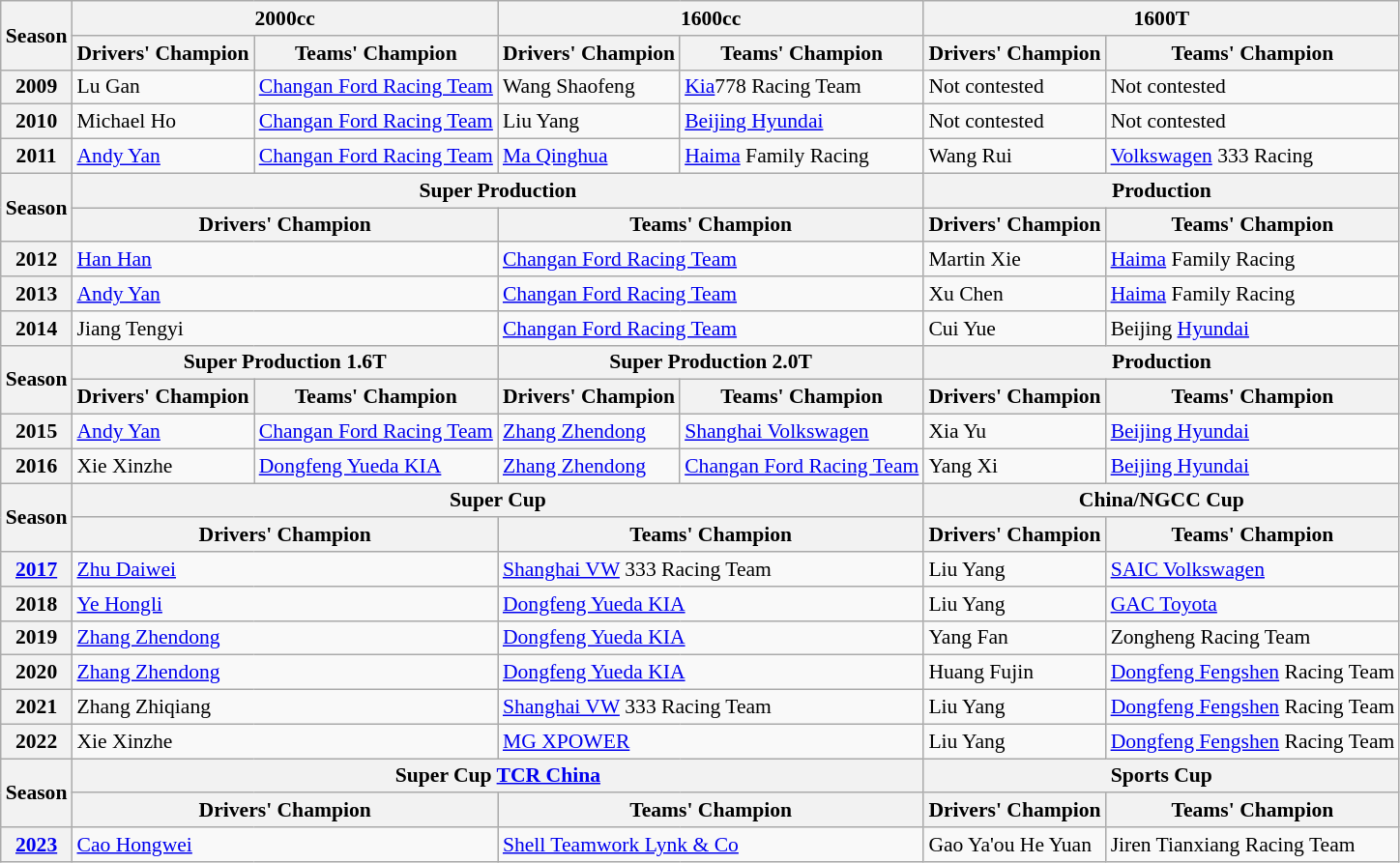<table class="wikitable" style="font-size: 90%">
<tr>
<th rowspan=2>Season</th>
<th colspan=2>2000cc</th>
<th colspan=2>1600cc</th>
<th colspan=2>1600T</th>
</tr>
<tr>
<th>Drivers' Champion</th>
<th>Teams' Champion</th>
<th>Drivers' Champion</th>
<th>Teams' Champion</th>
<th>Drivers' Champion</th>
<th>Teams' Champion</th>
</tr>
<tr>
<th>2009</th>
<td> Lu Gan</td>
<td><a href='#'>Changan Ford Racing Team</a></td>
<td> Wang Shaofeng</td>
<td><a href='#'>Kia</a>778 Racing Team</td>
<td>Not contested</td>
<td>Not contested</td>
</tr>
<tr>
<th>2010</th>
<td> Michael Ho</td>
<td><a href='#'>Changan Ford Racing Team</a></td>
<td> Liu Yang</td>
<td><a href='#'>Beijing Hyundai</a></td>
<td>Not contested</td>
<td>Not contested</td>
</tr>
<tr>
<th>2011</th>
<td> <a href='#'>Andy Yan</a></td>
<td><a href='#'>Changan Ford Racing Team</a></td>
<td> <a href='#'>Ma Qinghua</a></td>
<td><a href='#'>Haima</a> Family Racing</td>
<td> Wang Rui</td>
<td><a href='#'>Volkswagen</a> 333 Racing</td>
</tr>
<tr>
<th rowspan=2>Season</th>
<th colspan=4>Super Production</th>
<th colspan=2>Production</th>
</tr>
<tr>
<th colspan=2>Drivers' Champion</th>
<th colspan=2>Teams' Champion</th>
<th>Drivers' Champion</th>
<th>Teams' Champion</th>
</tr>
<tr>
<th>2012</th>
<td colspan=2> <a href='#'>Han Han</a></td>
<td colspan=2><a href='#'>Changan Ford Racing Team</a></td>
<td> Martin Xie</td>
<td><a href='#'>Haima</a> Family Racing</td>
</tr>
<tr>
<th>2013</th>
<td colspan=2> <a href='#'>Andy Yan</a></td>
<td colspan=2><a href='#'>Changan Ford Racing Team</a></td>
<td> Xu Chen</td>
<td><a href='#'>Haima</a> Family Racing</td>
</tr>
<tr>
<th>2014</th>
<td colspan=2> Jiang Tengyi</td>
<td colspan=2><a href='#'>Changan Ford Racing Team</a></td>
<td> Cui Yue</td>
<td>Beijing <a href='#'>Hyundai</a></td>
</tr>
<tr>
<th rowspan=2>Season</th>
<th colspan=2>Super Production 1.6T</th>
<th colspan=2>Super Production 2.0T</th>
<th colspan=2>Production</th>
</tr>
<tr>
<th>Drivers' Champion</th>
<th>Teams' Champion</th>
<th>Drivers' Champion</th>
<th>Teams' Champion</th>
<th>Drivers' Champion</th>
<th>Teams' Champion</th>
</tr>
<tr>
<th>2015</th>
<td> <a href='#'>Andy Yan</a></td>
<td><a href='#'>Changan Ford Racing Team</a></td>
<td> <a href='#'>Zhang Zhendong</a></td>
<td><a href='#'>Shanghai Volkswagen</a></td>
<td> Xia Yu</td>
<td><a href='#'>Beijing Hyundai</a></td>
</tr>
<tr>
<th>2016</th>
<td> Xie Xinzhe</td>
<td><a href='#'>Dongfeng Yueda KIA</a></td>
<td> <a href='#'>Zhang Zhendong</a></td>
<td><a href='#'>Changan Ford Racing Team</a></td>
<td> Yang Xi</td>
<td><a href='#'>Beijing Hyundai</a></td>
</tr>
<tr>
<th rowspan="2">Season</th>
<th colspan="4">Super Cup</th>
<th colspan="2">China/NGCC Cup</th>
</tr>
<tr>
<th colspan="2">Drivers' Champion</th>
<th colspan="2">Teams' Champion</th>
<th>Drivers' Champion</th>
<th>Teams' Champion</th>
</tr>
<tr>
<th><a href='#'>2017</a></th>
<td colspan="2"> <a href='#'>Zhu Daiwei</a></td>
<td colspan="2"><a href='#'>Shanghai VW</a> 333 Racing Team</td>
<td> Liu Yang</td>
<td><a href='#'>SAIC Volkswagen</a></td>
</tr>
<tr>
<th>2018</th>
<td colspan="2"> <a href='#'>Ye Hongli</a></td>
<td colspan="2"><a href='#'>Dongfeng Yueda KIA</a></td>
<td> Liu Yang</td>
<td><a href='#'>GAC Toyota</a></td>
</tr>
<tr>
<th>2019</th>
<td colspan="2"> <a href='#'>Zhang Zhendong</a></td>
<td colspan="2"><a href='#'>Dongfeng Yueda KIA</a></td>
<td> Yang Fan</td>
<td>Zongheng Racing Team</td>
</tr>
<tr>
<th>2020</th>
<td colspan="2"> <a href='#'>Zhang Zhendong</a></td>
<td colspan="2"><a href='#'>Dongfeng Yueda KIA</a></td>
<td> Huang Fujin</td>
<td><a href='#'>Dongfeng Fengshen</a> Racing Team</td>
</tr>
<tr>
<th>2021</th>
<td colspan="2"> Zhang Zhiqiang</td>
<td colspan="2"><a href='#'>Shanghai VW</a> 333 Racing Team</td>
<td> Liu Yang</td>
<td><a href='#'>Dongfeng Fengshen</a> Racing Team</td>
</tr>
<tr>
<th>2022</th>
<td colspan="2"> Xie Xinzhe</td>
<td colspan="2"><a href='#'>MG XPOWER</a></td>
<td> Liu Yang</td>
<td><a href='#'>Dongfeng Fengshen</a> Racing Team</td>
</tr>
<tr>
<th rowspan="2">Season</th>
<th colspan="4">Super Cup <a href='#'>TCR China</a></th>
<th colspan="2">Sports Cup</th>
</tr>
<tr>
<th colspan="2">Drivers' Champion</th>
<th colspan="2">Teams' Champion</th>
<th>Drivers' Champion</th>
<th>Teams' Champion</th>
</tr>
<tr>
<th><a href='#'>2023</a></th>
<td colspan="2"> <a href='#'>Cao Hongwei</a></td>
<td colspan="2"><a href='#'>Shell Teamwork Lynk & Co</a></td>
<td> Gao Ya'ou He Yuan</td>
<td>Jiren Tianxiang Racing Team</td>
</tr>
</table>
